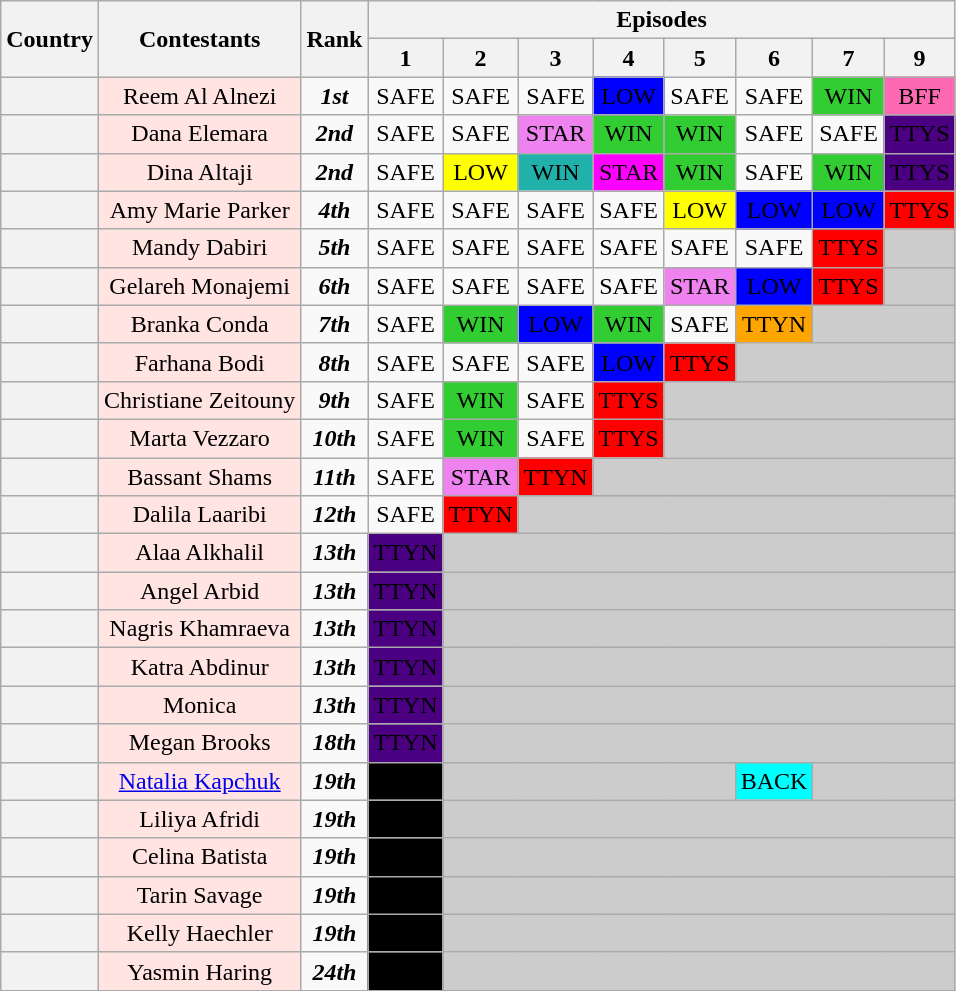<table class="wikitable" style="text-align:center">
<tr>
<th rowspan=2>Country</th>
<th rowspan=2>Contestants</th>
<th rowspan=2>Rank</th>
<th colspan=9>Episodes</th>
</tr>
<tr>
<th>1</th>
<th>2</th>
<th>3</th>
<th>4</th>
<th>5</th>
<th>6</th>
<th>7</th>
<th>9</th>
</tr>
<tr>
<th></th>
<td bgcolor="mistyrose">Reem Al Alnezi</td>
<td><strong><em>1st</em></strong></td>
<td>SAFE</td>
<td>SAFE</td>
<td>SAFE</td>
<td bgcolor="blue"><span>LOW</span></td>
<td>SAFE</td>
<td>SAFE</td>
<td bgcolor="limegreen">WIN</td>
<td bgcolor="hotpink">BFF</td>
</tr>
<tr>
<th></th>
<td bgcolor="mistyrose">Dana Elemara</td>
<td><strong><em>2nd</em></strong></td>
<td>SAFE</td>
<td>SAFE</td>
<td bgcolor="violet"><span>STAR</span></td>
<td bgcolor="limegreen">WIN</td>
<td bgcolor="limegreen">WIN</td>
<td>SAFE</td>
<td>SAFE</td>
<td bgcolor="indigo"><span>TTYS</span></td>
</tr>
<tr>
<th></th>
<td bgcolor="mistyrose">Dina Altaji</td>
<td><strong><em>2nd</em></strong></td>
<td>SAFE</td>
<td bgcolor="yellow">LOW</td>
<td bgcolor="lightseagreen">WIN</td>
<td bgcolor="magenta"><span>STAR</span></td>
<td bgcolor="limegreen">WIN</td>
<td>SAFE</td>
<td bgcolor="limegreen">WIN</td>
<td bgcolor="indigo"><span>TTYS</span></td>
</tr>
<tr>
<th></th>
<td bgcolor="mistyrose">Amy Marie Parker</td>
<td><strong><em>4th</em></strong></td>
<td>SAFE</td>
<td>SAFE</td>
<td>SAFE</td>
<td>SAFE</td>
<td bgcolor="yellow">LOW</td>
<td bgcolor="blue"><span>LOW</span></td>
<td bgcolor="blue"><span>LOW</span></td>
<td bgcolor="red">TTYS</td>
</tr>
<tr>
<th></th>
<td bgcolor="mistyrose">Mandy Dabiri</td>
<td><strong><em>5th</em></strong></td>
<td>SAFE</td>
<td>SAFE</td>
<td>SAFE</td>
<td>SAFE</td>
<td>SAFE</td>
<td>SAFE</td>
<td bgcolor="red">TTYS</td>
<td bgcolor="#CCCCCC" colspan=8></td>
</tr>
<tr>
<th></th>
<td bgcolor="mistyrose">Gelareh Monajemi</td>
<td><strong><em>6th</em></strong></td>
<td>SAFE</td>
<td>SAFE</td>
<td>SAFE</td>
<td>SAFE</td>
<td bgcolor="violet"><span>STAR</span></td>
<td bgcolor="blue"><span>LOW</span></td>
<td bgcolor="red">TTYS</td>
<td bgcolor="#CCCCCC" colspan=8></td>
</tr>
<tr>
<th></th>
<td bgcolor="mistyrose">Branka Conda</td>
<td><strong><em>7th</em></strong></td>
<td>SAFE</td>
<td bgcolor="limegreen">WIN</td>
<td bgcolor="blue"><span>LOW</span></td>
<td bgcolor="limegreen">WIN</td>
<td>SAFE</td>
<td bgcolor="orange"><span>TTYN</span></td>
<td bgcolor="#CCCCCC" colspan=8></td>
</tr>
<tr>
<th></th>
<td bgcolor="mistyrose">Farhana Bodi</td>
<td><strong><em>8th</em></strong></td>
<td>SAFE</td>
<td>SAFE</td>
<td>SAFE</td>
<td bgcolor="blue"><span>LOW</span></td>
<td bgcolor="red">TTYS</td>
<td bgcolor="#CCCCCC" colspan=8></td>
</tr>
<tr>
<th></th>
<td bgcolor="mistyrose">Christiane Zeitouny</td>
<td><strong><em>9th</em></strong></td>
<td>SAFE</td>
<td bgcolor="limegreen">WIN</td>
<td>SAFE</td>
<td bgcolor="red">TTYS</td>
<td bgcolor="#CCCCCC" colspan=8></td>
</tr>
<tr>
<th></th>
<td bgcolor="mistyrose">Marta Vezzaro</td>
<td><strong><em>10th</em></strong></td>
<td>SAFE</td>
<td bgcolor="limegreen">WIN</td>
<td>SAFE</td>
<td bgcolor="red">TTYS</td>
<td bgcolor="#CCCCCC" colspan=8></td>
</tr>
<tr>
<th></th>
<td bgcolor="mistyrose">Bassant Shams</td>
<td><strong><em>11th</em></strong></td>
<td>SAFE</td>
<td bgcolor="violet"><span>STAR</span></td>
<td bgcolor="red">TTYN</td>
<td bgcolor="#CCCCCC" colspan=8></td>
</tr>
<tr>
<th></th>
<td bgcolor="mistyrose">Dalila Laaribi</td>
<td><strong><em>12th</em></strong></td>
<td>SAFE</td>
<td bgcolor="red">TTYN</td>
<td bgcolor="#CCCCCC" colspan=9></td>
</tr>
<tr>
<th></th>
<td bgcolor="mistyrose">Alaa Alkhalil</td>
<td><strong><em>13th</em></strong></td>
<td bgcolor="indigo"><span>TTYN</span></td>
<td bgcolor="#CCCCCC" colspan=10></td>
</tr>
<tr>
<th></th>
<td bgcolor="mistyrose">Angel Arbid</td>
<td><strong><em>13th</em></strong></td>
<td bgcolor="indigo"><span>TTYN</span></td>
<td bgcolor="#CCCCCC" colspan=10></td>
</tr>
<tr>
<th></th>
<td bgcolor="mistyrose">Nagris Khamraeva</td>
<td><strong><em>13th</em></strong></td>
<td bgcolor="indigo"><span>TTYN</span></td>
<td bgcolor="#CCCCCC" colspan=10></td>
</tr>
<tr>
<th></th>
<td bgcolor="mistyrose">Katra Abdinur</td>
<td><strong><em>13th</em></strong></td>
<td bgcolor="indigo"><span>TTYN</span></td>
<td bgcolor="#CCCCCC" colspan=10></td>
</tr>
<tr>
<th></th>
<td bgcolor="mistyrose">Monica</td>
<td><strong><em>13th</em></strong></td>
<td bgcolor="indigo"><span>TTYN</span></td>
<td bgcolor="#CCCCCC" colspan=10></td>
</tr>
<tr>
<th></th>
<td bgcolor="mistyrose">Megan Brooks</td>
<td><strong><em>18th</em></strong></td>
<td bgcolor="indigo"><span>TTYN</span></td>
<td bgcolor="#CCCCCC" colspan=10></td>
</tr>
<tr>
<th></th>
<td bgcolor="mistyrose"><a href='#'>Natalia Kapchuk</a></td>
<td><strong><em>19th</em></strong></td>
<td bgcolor="black"><span>TTYN</span></td>
<td bgcolor="#CCCCCC" colspan=4></td>
<td bgcolor="aqua">BACK</td>
<td bgcolor="#CCCCCC" colspan=2></td>
</tr>
<tr>
<th></th>
<td bgcolor="mistyrose">Liliya Afridi</td>
<td><strong><em>19th</em></strong></td>
<td bgcolor="black"><span>TTYN</span></td>
<td bgcolor="#CCCCCC" colspan=10></td>
</tr>
<tr>
<th></th>
<td bgcolor="mistyrose">Celina Batista</td>
<td><strong><em>19th</em></strong></td>
<td bgcolor="black"><span>TTYN</span></td>
<td bgcolor="#CCCCCC" colspan=10></td>
</tr>
<tr>
<th></th>
<td bgcolor="mistyrose">Tarin Savage</td>
<td><strong><em>19th</em></strong></td>
<td bgcolor="black"><span>TTYN</span></td>
<td bgcolor="#CCCCCC" colspan=10></td>
</tr>
<tr>
<th></th>
<td bgcolor="mistyrose">Kelly Haechler</td>
<td><strong><em>19th</em></strong></td>
<td bgcolor="black"><span>TTYN</span></td>
<td bgcolor="#CCCCCC" colspan=10></td>
</tr>
<tr>
<th></th>
<td bgcolor="mistyrose">Yasmin Haring</td>
<td><strong><em>24th</em></strong></td>
<td bgcolor="black"><span>TTYN</span></td>
<td bgcolor="#CCCCCC" colspan=10></td>
</tr>
<tr>
</tr>
</table>
